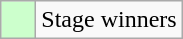<table class="wikitable">
<tr>
<td style="background:#ccffcc;">    </td>
<td>Stage winners</td>
</tr>
</table>
